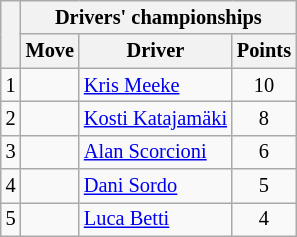<table class="wikitable" style="font-size:85%;">
<tr>
<th rowspan="2"></th>
<th colspan="3">Drivers' championships</th>
</tr>
<tr>
<th>Move</th>
<th>Driver</th>
<th>Points</th>
</tr>
<tr>
<td align="center">1</td>
<td align="center"></td>
<td> <a href='#'>Kris Meeke</a></td>
<td align="center">10</td>
</tr>
<tr>
<td align="center">2</td>
<td align="center"></td>
<td> <a href='#'>Kosti Katajamäki</a></td>
<td align="center">8</td>
</tr>
<tr>
<td align="center">3</td>
<td align="center"></td>
<td> <a href='#'>Alan Scorcioni</a></td>
<td align="center">6</td>
</tr>
<tr>
<td align="center">4</td>
<td align="center"></td>
<td> <a href='#'>Dani Sordo</a></td>
<td align="center">5</td>
</tr>
<tr>
<td align="center">5</td>
<td align="center"></td>
<td> <a href='#'>Luca Betti</a></td>
<td align="center">4</td>
</tr>
</table>
